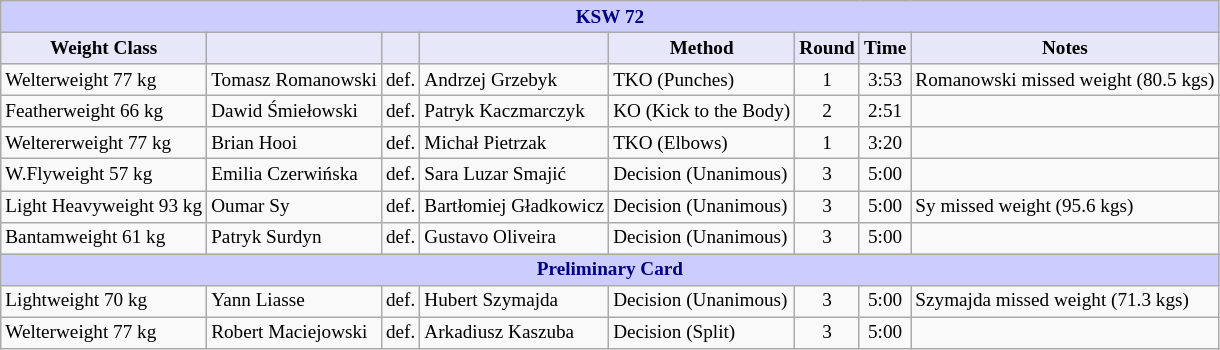<table class="wikitable" style="font-size: 80%;">
<tr>
<th colspan="8" style="background-color: #ccf; color: #000080; text-align: center;"><strong>KSW 72</strong></th>
</tr>
<tr>
<th colspan="1" style="background-color: #E6E8FA; color: #000000; text-align: center;">Weight Class</th>
<th colspan="1" style="background-color: #E6E8FA; color: #000000; text-align: center;"></th>
<th colspan="1" style="background-color: #E6E8FA; color: #000000; text-align: center;"></th>
<th colspan="1" style="background-color: #E6E8FA; color: #000000; text-align: center;"></th>
<th colspan="1" style="background-color: #E6E8FA; color: #000000; text-align: center;">Method</th>
<th colspan="1" style="background-color: #E6E8FA; color: #000000; text-align: center;">Round</th>
<th colspan="1" style="background-color: #E6E8FA; color: #000000; text-align: center;">Time</th>
<th colspan="1" style="background-color: #E6E8FA; color: #000000; text-align: center;">Notes</th>
</tr>
<tr>
<td>Welterweight 77 kg</td>
<td> Tomasz Romanowski</td>
<td align=center>def.</td>
<td> Andrzej Grzebyk</td>
<td>TKO (Punches)</td>
<td align=center>1</td>
<td align=center>3:53</td>
<td>Romanowski missed weight (80.5 kgs)</td>
</tr>
<tr>
<td>Featherweight 66 kg</td>
<td> Dawid Śmiełowski</td>
<td align=center>def.</td>
<td> Patryk Kaczmarczyk</td>
<td>KO (Kick to the Body)</td>
<td align=center>2</td>
<td align=center>2:51</td>
<td></td>
</tr>
<tr>
<td>Weltererweight 77 kg</td>
<td> Brian Hooi</td>
<td align=center>def.</td>
<td> Michał Pietrzak</td>
<td>TKO (Elbows)</td>
<td align=center>1</td>
<td align=center>3:20</td>
<td></td>
</tr>
<tr>
<td>W.Flyweight 57 kg</td>
<td> Emilia Czerwińska</td>
<td align=center>def.</td>
<td> Sara Luzar Smajić</td>
<td>Decision (Unanimous)</td>
<td align=center>3</td>
<td align=center>5:00</td>
<td></td>
</tr>
<tr>
<td>Light Heavyweight 93 kg</td>
<td> Oumar Sy</td>
<td align=center>def.</td>
<td> Bartłomiej Gładkowicz</td>
<td>Decision (Unanimous)</td>
<td align=center>3</td>
<td align=center>5:00</td>
<td>Sy missed weight (95.6 kgs)</td>
</tr>
<tr>
<td>Bantamweight 61 kg</td>
<td> Patryk Surdyn</td>
<td align=center>def.</td>
<td> Gustavo Oliveira</td>
<td>Decision (Unanimous)</td>
<td align=center>3</td>
<td align=center>5:00</td>
<td></td>
</tr>
<tr>
<th colspan="8" style="background-color: #ccf; color: #000080; text-align: center;"><strong>Preliminary Card</strong></th>
</tr>
<tr>
<td>Lightweight 70 kg</td>
<td> Yann Liasse</td>
<td align=center>def.</td>
<td> Hubert Szymajda</td>
<td>Decision (Unanimous)</td>
<td align=center>3</td>
<td align=center>5:00</td>
<td>Szymajda missed weight (71.3 kgs)</td>
</tr>
<tr>
<td>Welterweight 77 kg</td>
<td> Robert Maciejowski</td>
<td align=center>def.</td>
<td> Arkadiusz Kaszuba</td>
<td>Decision (Split)</td>
<td align=center>3</td>
<td align=center>5:00</td>
<td></td>
</tr>
</table>
